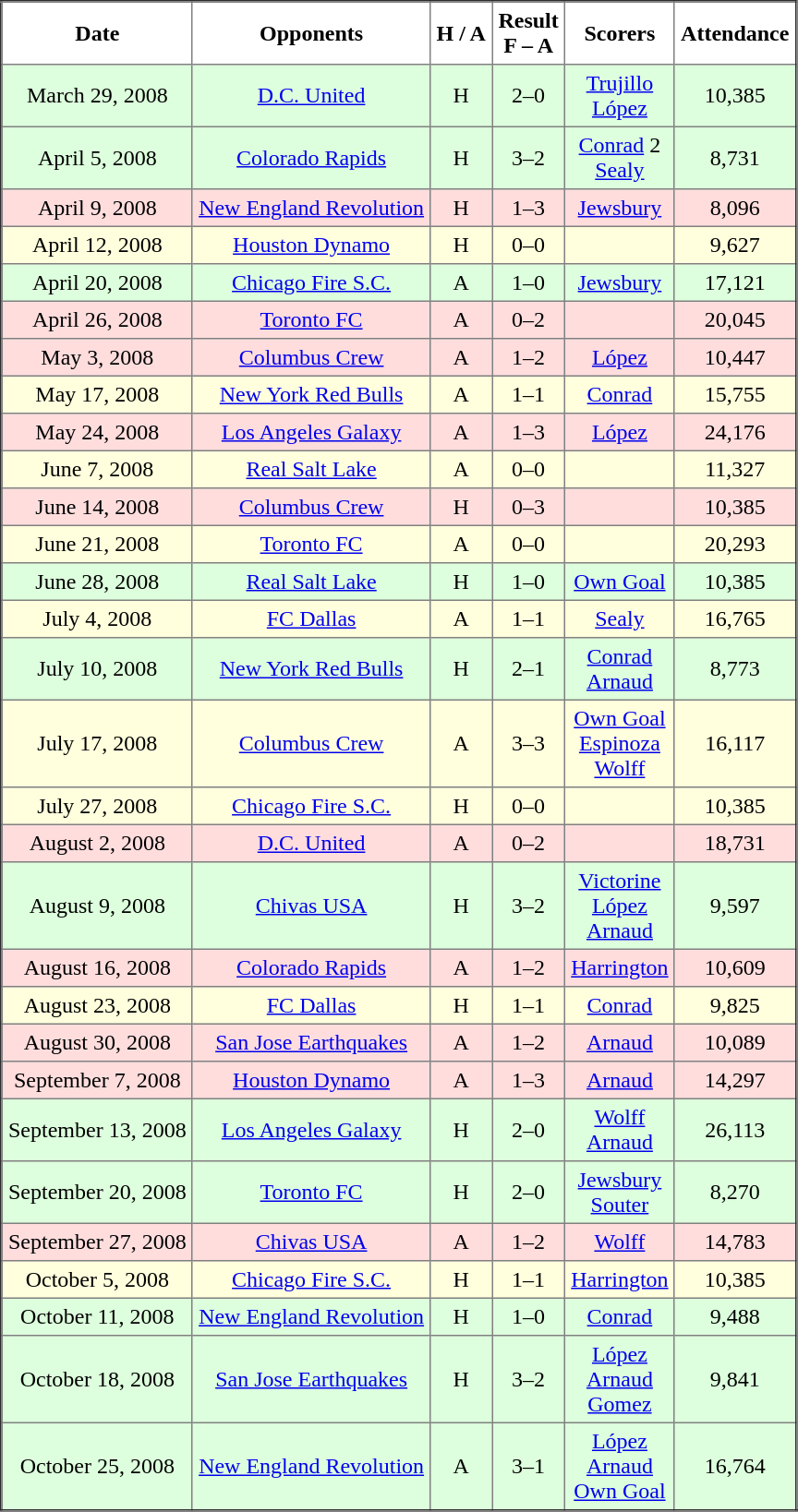<table border="2" cellpadding="4" style="border-collapse:collapse; text-align:center;">
<tr>
<th><strong>Date</strong></th>
<th><strong>Opponents</strong></th>
<th><strong>H / A</strong></th>
<th><strong>Result<br>F – A</strong></th>
<th><strong>Scorers</strong></th>
<th><strong>Attendance</strong></th>
</tr>
<tr style="background:#dfd;">
<td>March 29, 2008</td>
<td><a href='#'>D.C. United</a></td>
<td>H</td>
<td>2–0</td>
<td><a href='#'>Trujillo</a> <br> <a href='#'>López</a></td>
<td>10,385</td>
</tr>
<tr style="background:#dfd;">
<td>April 5, 2008</td>
<td><a href='#'>Colorado Rapids</a></td>
<td>H</td>
<td>3–2</td>
<td><a href='#'>Conrad</a> 2 <br> <a href='#'>Sealy</a></td>
<td>8,731</td>
</tr>
<tr style="background:#fdd;">
<td>April 9, 2008</td>
<td><a href='#'>New England Revolution</a></td>
<td>H</td>
<td>1–3</td>
<td><a href='#'>Jewsbury</a></td>
<td>8,096</td>
</tr>
<tr style="background:#ffd;">
<td>April 12, 2008</td>
<td><a href='#'>Houston Dynamo</a></td>
<td>H</td>
<td>0–0</td>
<td></td>
<td>9,627</td>
</tr>
<tr style="background:#dfd;">
<td>April 20, 2008</td>
<td><a href='#'>Chicago Fire S.C.</a></td>
<td>A</td>
<td>1–0</td>
<td><a href='#'>Jewsbury</a></td>
<td>17,121</td>
</tr>
<tr style="background:#fdd;">
<td>April 26, 2008</td>
<td><a href='#'>Toronto FC</a></td>
<td>A</td>
<td>0–2</td>
<td></td>
<td>20,045</td>
</tr>
<tr style="background:#fdd;">
<td>May 3, 2008</td>
<td><a href='#'>Columbus Crew</a></td>
<td>A</td>
<td>1–2</td>
<td><a href='#'>López</a></td>
<td>10,447</td>
</tr>
<tr style="background:#ffd;">
<td>May 17, 2008</td>
<td><a href='#'>New York Red Bulls</a></td>
<td>A</td>
<td>1–1</td>
<td><a href='#'>Conrad</a></td>
<td>15,755</td>
</tr>
<tr style="background:#fdd;">
<td>May 24, 2008</td>
<td><a href='#'>Los Angeles Galaxy</a></td>
<td>A</td>
<td>1–3</td>
<td><a href='#'>López</a></td>
<td>24,176</td>
</tr>
<tr style="background:#ffd;">
<td>June 7, 2008</td>
<td><a href='#'>Real Salt Lake</a></td>
<td>A</td>
<td>0–0</td>
<td></td>
<td>11,327</td>
</tr>
<tr style="background:#fdd;">
<td>June 14, 2008</td>
<td><a href='#'>Columbus Crew</a></td>
<td>H</td>
<td>0–3</td>
<td></td>
<td>10,385</td>
</tr>
<tr style="background:#ffd;">
<td>June 21, 2008</td>
<td><a href='#'>Toronto FC</a></td>
<td>A</td>
<td>0–0</td>
<td></td>
<td>20,293</td>
</tr>
<tr style="background:#dfd;">
<td>June 28, 2008</td>
<td><a href='#'>Real Salt Lake</a></td>
<td>H</td>
<td>1–0</td>
<td><a href='#'>Own Goal</a></td>
<td>10,385</td>
</tr>
<tr style="background:#ffd;">
<td>July 4, 2008</td>
<td><a href='#'>FC Dallas</a></td>
<td>A</td>
<td>1–1</td>
<td><a href='#'>Sealy</a></td>
<td>16,765</td>
</tr>
<tr style="background:#dfd;">
<td>July 10, 2008</td>
<td><a href='#'>New York Red Bulls</a></td>
<td>H</td>
<td>2–1</td>
<td><a href='#'>Conrad</a> <br> <a href='#'>Arnaud</a></td>
<td>8,773</td>
</tr>
<tr style="background:#ffd;">
<td>July 17, 2008</td>
<td><a href='#'>Columbus Crew</a></td>
<td>A</td>
<td>3–3</td>
<td><a href='#'>Own Goal</a> <br> <a href='#'>Espinoza</a> <br> <a href='#'>Wolff</a></td>
<td>16,117</td>
</tr>
<tr style="background:#ffd;">
<td>July 27, 2008</td>
<td><a href='#'>Chicago Fire S.C.</a></td>
<td>H</td>
<td>0–0</td>
<td></td>
<td>10,385</td>
</tr>
<tr style="background:#fdd;">
<td>August 2, 2008</td>
<td><a href='#'>D.C. United</a></td>
<td>A</td>
<td>0–2</td>
<td></td>
<td>18,731</td>
</tr>
<tr style="background:#dfd;">
<td>August 9, 2008</td>
<td><a href='#'>Chivas USA</a></td>
<td>H</td>
<td>3–2</td>
<td><a href='#'>Victorine</a> <br> <a href='#'>López</a> <br> <a href='#'>Arnaud</a></td>
<td>9,597</td>
</tr>
<tr style="background:#fdd;">
<td>August 16, 2008</td>
<td><a href='#'>Colorado Rapids</a></td>
<td>A</td>
<td>1–2</td>
<td><a href='#'>Harrington</a></td>
<td>10,609</td>
</tr>
<tr style="background:#ffd;">
<td>August 23, 2008</td>
<td><a href='#'>FC Dallas</a></td>
<td>H</td>
<td>1–1</td>
<td><a href='#'>Conrad</a></td>
<td>9,825</td>
</tr>
<tr style="background:#fdd;">
<td>August 30, 2008</td>
<td><a href='#'>San Jose Earthquakes</a></td>
<td>A</td>
<td>1–2</td>
<td><a href='#'>Arnaud</a></td>
<td>10,089</td>
</tr>
<tr style="background:#fdd;">
<td>September 7, 2008</td>
<td><a href='#'>Houston Dynamo</a></td>
<td>A</td>
<td>1–3</td>
<td><a href='#'>Arnaud</a></td>
<td>14,297</td>
</tr>
<tr style="background:#dfd;">
<td>September 13, 2008</td>
<td><a href='#'>Los Angeles Galaxy</a></td>
<td>H</td>
<td>2–0</td>
<td><a href='#'>Wolff</a> <br> <a href='#'>Arnaud</a></td>
<td>26,113</td>
</tr>
<tr style="background:#dfd;">
<td>September 20, 2008</td>
<td><a href='#'>Toronto FC</a></td>
<td>H</td>
<td>2–0</td>
<td><a href='#'>Jewsbury</a> <br> <a href='#'>Souter</a></td>
<td>8,270</td>
</tr>
<tr style="background:#fdd;">
<td>September 27, 2008</td>
<td><a href='#'>Chivas USA</a></td>
<td>A</td>
<td>1–2</td>
<td><a href='#'>Wolff</a></td>
<td>14,783</td>
</tr>
<tr style="background:#ffd;">
<td>October 5, 2008</td>
<td><a href='#'>Chicago Fire S.C.</a></td>
<td>H</td>
<td>1–1</td>
<td><a href='#'>Harrington</a></td>
<td>10,385</td>
</tr>
<tr style="background:#dfd;">
<td>October 11, 2008</td>
<td><a href='#'>New England Revolution</a></td>
<td>H</td>
<td>1–0</td>
<td><a href='#'>Conrad</a></td>
<td>9,488</td>
</tr>
<tr style="background:#dfd;">
<td>October 18, 2008</td>
<td><a href='#'>San Jose Earthquakes</a></td>
<td>H</td>
<td>3–2</td>
<td><a href='#'>López</a> <br> <a href='#'>Arnaud</a> <br> <a href='#'>Gomez</a></td>
<td>9,841</td>
</tr>
<tr style="background:#dfd;">
<td>October 25, 2008</td>
<td><a href='#'>New England Revolution</a></td>
<td>A</td>
<td>3–1</td>
<td><a href='#'>López</a> <br> <a href='#'>Arnaud</a> <br> <a href='#'>Own Goal</a></td>
<td>16,764</td>
</tr>
</table>
